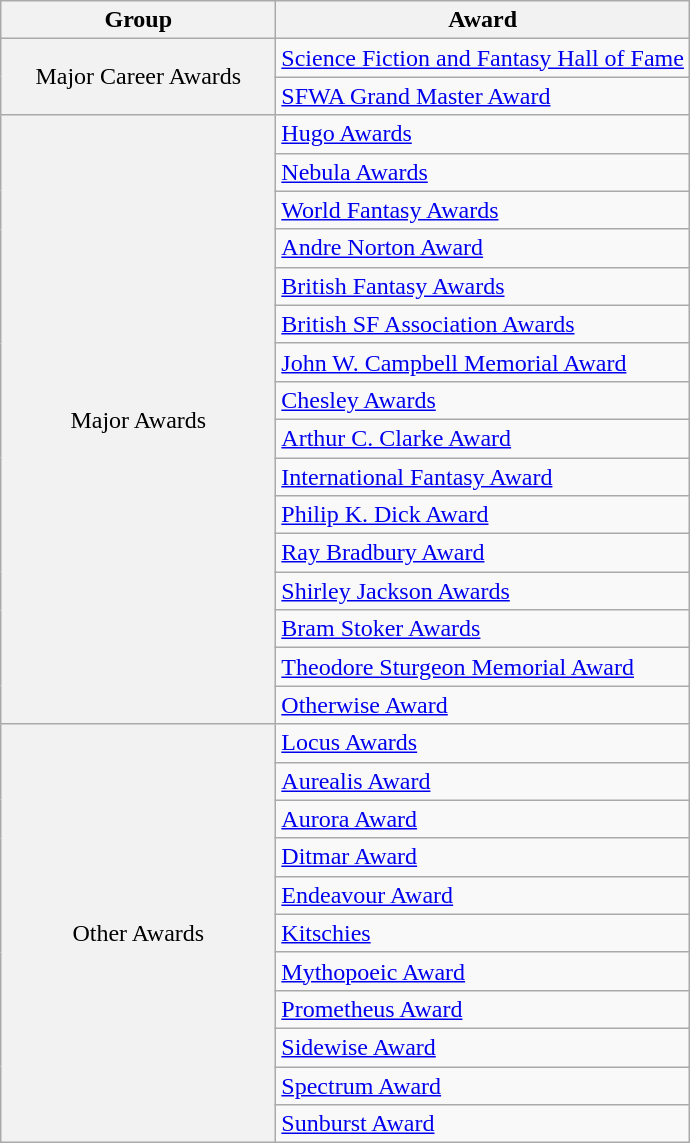<table class="wikitable">
<tr>
<th style="min-width: 11em">Group</th>
<th>Award</th>
</tr>
<tr>
<th rowspan=2 style="font-weight: normal">Major Career Awards</th>
<td><a href='#'>Science Fiction and Fantasy Hall of Fame</a></td>
</tr>
<tr>
<td><a href='#'>SFWA Grand Master Award</a></td>
</tr>
<tr>
<th rowspan=16 style="font-weight: normal">Major Awards</th>
<td><a href='#'>Hugo Awards</a></td>
</tr>
<tr>
<td><a href='#'>Nebula Awards</a></td>
</tr>
<tr>
<td><a href='#'>World Fantasy Awards</a></td>
</tr>
<tr>
<td><a href='#'>Andre Norton Award</a></td>
</tr>
<tr>
<td><a href='#'>British Fantasy Awards</a></td>
</tr>
<tr>
<td><a href='#'>British SF Association Awards</a></td>
</tr>
<tr>
<td><a href='#'>John W. Campbell Memorial Award</a></td>
</tr>
<tr>
<td><a href='#'>Chesley Awards</a></td>
</tr>
<tr>
<td><a href='#'>Arthur C. Clarke Award</a></td>
</tr>
<tr>
<td><a href='#'>International Fantasy Award</a></td>
</tr>
<tr>
<td><a href='#'>Philip K. Dick Award</a></td>
</tr>
<tr>
<td><a href='#'>Ray Bradbury Award</a></td>
</tr>
<tr>
<td><a href='#'>Shirley Jackson Awards</a></td>
</tr>
<tr>
<td><a href='#'>Bram Stoker Awards</a></td>
</tr>
<tr>
<td><a href='#'>Theodore Sturgeon Memorial Award</a></td>
</tr>
<tr>
<td><a href='#'>Otherwise Award</a></td>
</tr>
<tr>
<th rowspan=11 style="font-weight: normal">Other Awards</th>
<td><a href='#'>Locus Awards</a></td>
</tr>
<tr>
<td><a href='#'>Aurealis Award</a></td>
</tr>
<tr>
<td><a href='#'>Aurora Award</a></td>
</tr>
<tr>
<td><a href='#'>Ditmar Award</a></td>
</tr>
<tr>
<td><a href='#'>Endeavour Award</a></td>
</tr>
<tr>
<td><a href='#'>Kitschies</a></td>
</tr>
<tr>
<td><a href='#'>Mythopoeic Award</a></td>
</tr>
<tr>
<td><a href='#'>Prometheus Award</a></td>
</tr>
<tr>
<td><a href='#'>Sidewise Award</a></td>
</tr>
<tr>
<td><a href='#'>Spectrum Award</a></td>
</tr>
<tr>
<td><a href='#'>Sunburst Award</a></td>
</tr>
</table>
